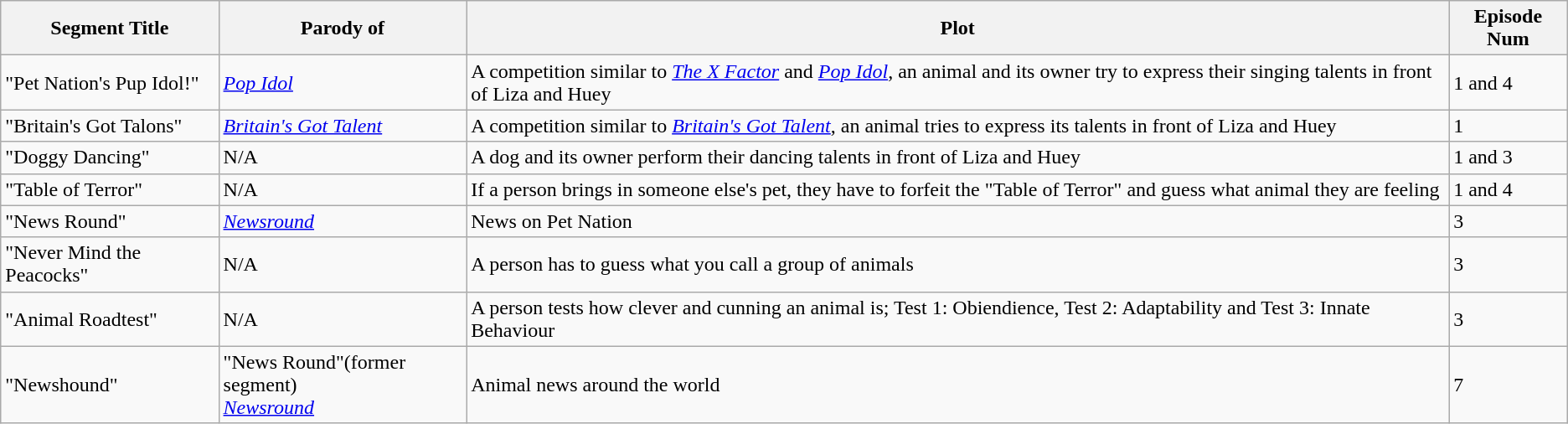<table class="wikitable">
<tr>
<th>Segment Title</th>
<th>Parody of</th>
<th>Plot</th>
<th>Episode Num</th>
</tr>
<tr>
<td>"Pet Nation's Pup Idol!"</td>
<td><em><a href='#'>Pop Idol</a></em></td>
<td>A competition similar to <em><a href='#'>The X Factor</a></em> and <em><a href='#'>Pop Idol</a></em>, an animal and its owner try to express their singing talents in front of Liza and Huey</td>
<td>1 and 4</td>
</tr>
<tr>
<td>"Britain's Got Talons"</td>
<td><em><a href='#'>Britain's Got Talent</a></em></td>
<td>A competition similar to <em><a href='#'>Britain's Got Talent</a></em>, an animal tries to express its talents in front of Liza and Huey</td>
<td>1</td>
</tr>
<tr>
<td>"Doggy Dancing"</td>
<td>N/A</td>
<td>A dog and its owner perform their dancing talents in front of Liza and Huey</td>
<td>1 and 3</td>
</tr>
<tr>
<td>"Table of Terror"</td>
<td>N/A</td>
<td>If a person brings in someone else's pet, they have to forfeit the "Table of Terror" and guess what animal they are feeling</td>
<td>1 and 4</td>
</tr>
<tr>
<td>"News Round"</td>
<td><em><a href='#'>Newsround</a></em></td>
<td>News on Pet Nation</td>
<td>3</td>
</tr>
<tr>
<td>"Never Mind the Peacocks"</td>
<td>N/A</td>
<td>A person has to guess what you call a group of animals</td>
<td>3</td>
</tr>
<tr>
<td>"Animal Roadtest"</td>
<td>N/A</td>
<td>A person tests how clever and cunning an animal is; Test 1: Obiendience, Test 2: Adaptability and Test 3: Innate Behaviour</td>
<td>3</td>
</tr>
<tr>
<td>"Newshound"</td>
<td>"News Round"(former segment)<br><em><a href='#'>Newsround</a></em></td>
<td>Animal news around the world</td>
<td>7</td>
</tr>
</table>
